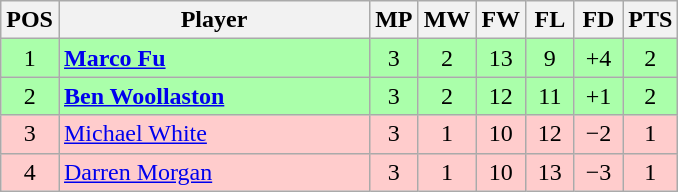<table class="wikitable" style="text-align: center;">
<tr>
<th width=25>POS</th>
<th width=200>Player</th>
<th width=25>MP</th>
<th width=25>MW</th>
<th width=25>FW</th>
<th width=25>FL</th>
<th width=25>FD</th>
<th width=25>PTS</th>
</tr>
<tr style="background:#aaffaa;">
<td>1</td>
<td style="text-align:left;"> <strong><a href='#'>Marco Fu</a></strong></td>
<td>3</td>
<td>2</td>
<td>13</td>
<td>9</td>
<td>+4</td>
<td>2</td>
</tr>
<tr style="background:#aaffaa;">
<td>2</td>
<td style="text-align:left;"> <strong><a href='#'>Ben Woollaston</a></strong></td>
<td>3</td>
<td>2</td>
<td>12</td>
<td>11</td>
<td>+1</td>
<td>2</td>
</tr>
<tr style="background:#fcc;">
<td>3</td>
<td style="text-align:left;"> <a href='#'>Michael White</a></td>
<td>3</td>
<td>1</td>
<td>10</td>
<td>12</td>
<td>−2</td>
<td>1</td>
</tr>
<tr style="background:#fcc;">
<td>4</td>
<td style="text-align:left;"> <a href='#'>Darren Morgan</a></td>
<td>3</td>
<td>1</td>
<td>10</td>
<td>13</td>
<td>−3</td>
<td>1</td>
</tr>
</table>
